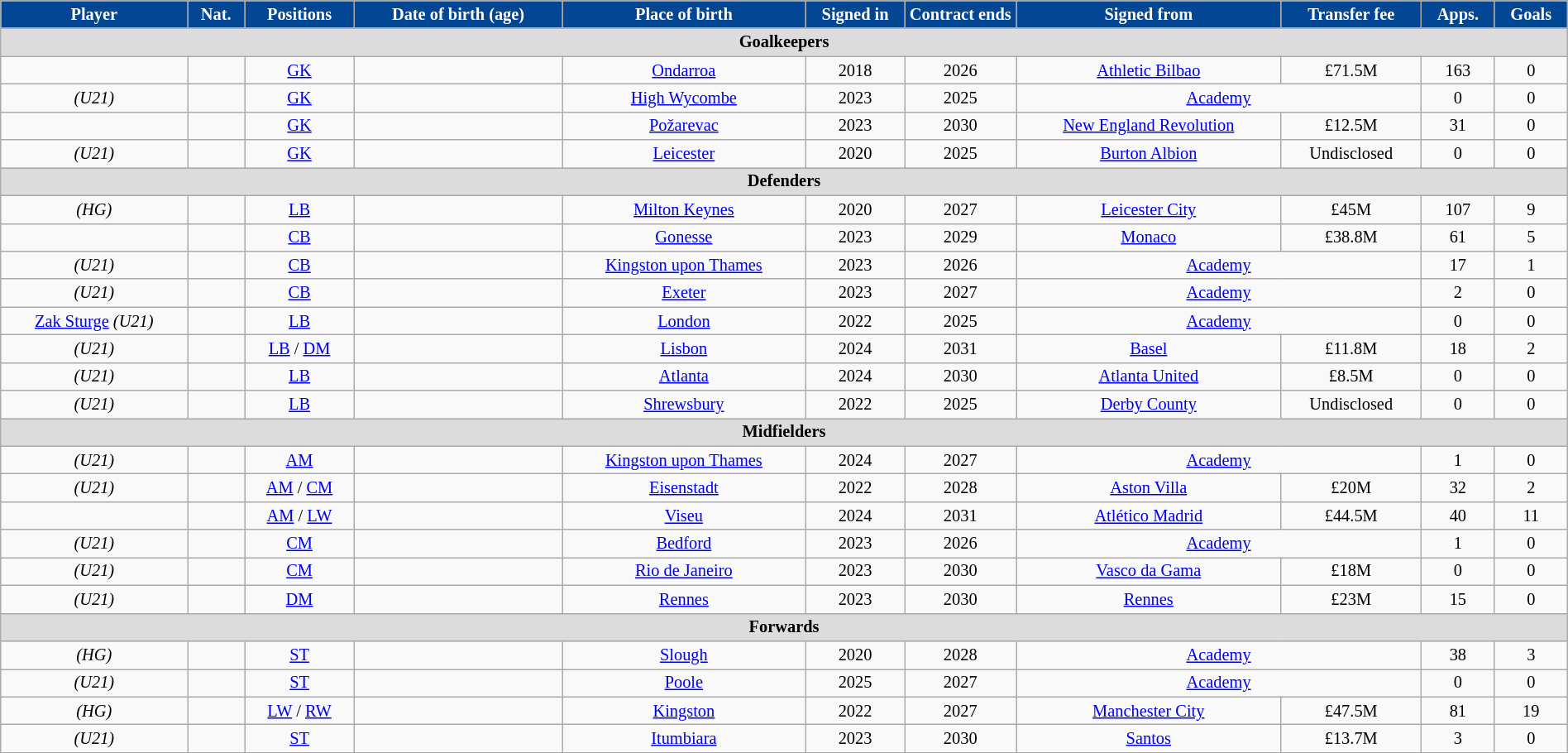<table class="wikitable sortable" style="text-align:center; font-size:85%; width:100%">
<tr>
<th style="background:#034694; color:white; text-align:center;">Player</th>
<th style="background:#034694; color:white; text-align:center;">Nat.</th>
<th style="background:#034694; color:white; text-align:center;">Positions</th>
<th style="background:#034694; color:white; text-align:center;">Date of birth (age)</th>
<th style="background:#034694; color:white; text-align:center;">Place of birth</th>
<th style="background:#034694; color:white; text-align:center; max-width:3.5em">Signed in</th>
<th style="background:#034694; color:white; text-align:center; max-width:4em">Contract ends</th>
<th style="background:#034694; color:white; text-align:center;">Signed from</th>
<th style="background:#034694; color:white; text-align:center; max-width:6em">Transfer fee</th>
<th style="background:#034694; color:white; text-align:center;">Apps.</th>
<th style="background:#034694; color:white; text-align:center;">Goals</th>
</tr>
<tr>
<th colspan=11 style="background:#dcdcdc; text-align:center;">Goalkeepers</th>
</tr>
<tr>
<td></td>
<td></td>
<td><a href='#'>GK</a></td>
<td></td>
<td> <a href='#'>Ondarroa</a></td>
<td>2018</td>
<td>2026</td>
<td> <a href='#'>Athletic Bilbao</a></td>
<td>£71.5M</td>
<td>163</td>
<td>0</td>
</tr>
<tr>
<td> <em>(U21)</em></td>
<td></td>
<td><a href='#'>GK</a></td>
<td></td>
<td> <a href='#'>High Wycombe</a></td>
<td>2023</td>
<td>2025</td>
<td colspan=2><a href='#'>Academy</a></td>
<td>0</td>
<td>0</td>
</tr>
<tr>
<td></td>
<td></td>
<td><a href='#'>GK</a></td>
<td></td>
<td> <a href='#'>Požarevac</a></td>
<td>2023</td>
<td>2030</td>
<td> <a href='#'>New England Revolution</a></td>
<td>£12.5M</td>
<td>31</td>
<td>0</td>
</tr>
<tr>
<td> <em>(U21)</em></td>
<td></td>
<td><a href='#'>GK</a></td>
<td></td>
<td> <a href='#'>Leicester</a></td>
<td>2020</td>
<td>2025</td>
<td> <a href='#'>Burton Albion</a></td>
<td>Undisclosed</td>
<td>0</td>
<td>0</td>
</tr>
<tr>
<th colspan=11 style="background:#dcdcdc; text-align:center;">Defenders</th>
</tr>
<tr>
<td> <em>(HG)</em></td>
<td></td>
<td><a href='#'>LB</a></td>
<td></td>
<td> <a href='#'>Milton Keynes</a></td>
<td>2020</td>
<td>2027</td>
<td> <a href='#'>Leicester City</a></td>
<td>£45M</td>
<td>107</td>
<td>9</td>
</tr>
<tr>
<td></td>
<td></td>
<td><a href='#'>CB</a></td>
<td></td>
<td> <a href='#'>Gonesse</a></td>
<td>2023</td>
<td>2029</td>
<td> <a href='#'>Monaco</a></td>
<td>£38.8M</td>
<td>61</td>
<td>5</td>
</tr>
<tr>
<td> <em>(U21)</em></td>
<td></td>
<td><a href='#'>CB</a></td>
<td></td>
<td> <a href='#'>Kingston upon Thames</a></td>
<td>2023</td>
<td>2026</td>
<td colspan=2><a href='#'>Academy</a></td>
<td>17</td>
<td>1</td>
</tr>
<tr>
<td> <em>(U21)</em></td>
<td></td>
<td><a href='#'>CB</a></td>
<td></td>
<td> <a href='#'>Exeter</a></td>
<td>2023</td>
<td>2027</td>
<td colspan=2><a href='#'>Academy</a></td>
<td>2</td>
<td>0</td>
</tr>
<tr>
<td><a href='#'>Zak Sturge</a> <em>(U21)</em></td>
<td></td>
<td><a href='#'>LB</a></td>
<td></td>
<td> <a href='#'>London</a></td>
<td>2022</td>
<td>2025</td>
<td colspan=2><a href='#'>Academy</a></td>
<td>0</td>
<td>0</td>
</tr>
<tr>
<td> <em>(U21)</em></td>
<td></td>
<td><a href='#'>LB</a> / <a href='#'>DM</a></td>
<td></td>
<td> <a href='#'>Lisbon</a></td>
<td>2024</td>
<td>2031</td>
<td> <a href='#'>Basel</a></td>
<td>£11.8M</td>
<td>18</td>
<td>2</td>
</tr>
<tr>
<td> <em>(U21)</em></td>
<td></td>
<td><a href='#'>LB</a></td>
<td></td>
<td> <a href='#'>Atlanta</a></td>
<td>2024</td>
<td>2030</td>
<td> <a href='#'>Atlanta United</a></td>
<td>£8.5M</td>
<td>0</td>
<td>0</td>
</tr>
<tr>
<td> <em>(U21)</em></td>
<td></td>
<td><a href='#'>LB</a></td>
<td></td>
<td> <a href='#'>Shrewsbury</a></td>
<td>2022</td>
<td>2025</td>
<td> <a href='#'>Derby County</a></td>
<td>Undisclosed</td>
<td>0</td>
<td>0</td>
</tr>
<tr>
<th colspan=11 style="background:#dcdcdc; text-align:center;">Midfielders</th>
</tr>
<tr>
<td> <em>(U21)</em></td>
<td></td>
<td><a href='#'>AM</a></td>
<td></td>
<td> <a href='#'>Kingston upon Thames</a></td>
<td>2024</td>
<td>2027</td>
<td colspan=2><a href='#'>Academy</a></td>
<td>1</td>
<td>0</td>
</tr>
<tr>
<td> <em>(U21)</em></td>
<td></td>
<td><a href='#'>AM</a> / <a href='#'>CM</a></td>
<td></td>
<td> <a href='#'>Eisenstadt</a></td>
<td>2022</td>
<td>2028</td>
<td> <a href='#'>Aston Villa</a></td>
<td>£20M</td>
<td>32</td>
<td>2</td>
</tr>
<tr>
<td></td>
<td></td>
<td><a href='#'>AM</a> / <a href='#'>LW</a></td>
<td></td>
<td> <a href='#'>Viseu</a></td>
<td>2024</td>
<td>2031</td>
<td> <a href='#'>Atlético Madrid</a></td>
<td>£44.5M</td>
<td>40</td>
<td>11</td>
</tr>
<tr>
<td> <em>(U21)</em></td>
<td></td>
<td><a href='#'>CM</a></td>
<td></td>
<td> <a href='#'>Bedford</a></td>
<td>2023</td>
<td>2026</td>
<td colspan=2><a href='#'>Academy</a></td>
<td>1</td>
<td>0</td>
</tr>
<tr>
<td> <em>(U21)</em></td>
<td></td>
<td><a href='#'>CM</a></td>
<td></td>
<td> <a href='#'>Rio de Janeiro</a></td>
<td>2023</td>
<td>2030</td>
<td> <a href='#'>Vasco da Gama</a></td>
<td>£18M</td>
<td>0</td>
<td>0</td>
</tr>
<tr>
<td> <em>(U21)</em></td>
<td></td>
<td><a href='#'>DM</a></td>
<td></td>
<td> <a href='#'>Rennes</a></td>
<td>2023</td>
<td>2030</td>
<td> <a href='#'>Rennes</a></td>
<td>£23M</td>
<td>15</td>
<td>0</td>
</tr>
<tr>
<th colspan=11 style="background:#dcdcdc; text-align:center;">Forwards</th>
</tr>
<tr>
<td> <em>(HG)</em></td>
<td></td>
<td><a href='#'>ST</a></td>
<td></td>
<td> <a href='#'>Slough</a></td>
<td>2020</td>
<td>2028</td>
<td colspan=2><a href='#'>Academy</a></td>
<td>38</td>
<td>3</td>
</tr>
<tr>
<td> <em>(U21)</em></td>
<td></td>
<td><a href='#'>ST</a></td>
<td></td>
<td> <a href='#'>Poole</a></td>
<td>2025</td>
<td>2027</td>
<td colspan=2><a href='#'>Academy</a></td>
<td>0</td>
<td>0</td>
</tr>
<tr>
<td> <em>(HG)</em></td>
<td></td>
<td><a href='#'>LW</a> / <a href='#'>RW</a></td>
<td></td>
<td> <a href='#'>Kingston</a></td>
<td>2022</td>
<td>2027</td>
<td> <a href='#'>Manchester City</a></td>
<td>£47.5M</td>
<td>81</td>
<td>19</td>
</tr>
<tr>
<td> <em>(U21)</em></td>
<td></td>
<td><a href='#'>ST</a></td>
<td></td>
<td> <a href='#'>Itumbiara</a></td>
<td>2023</td>
<td>2030</td>
<td> <a href='#'>Santos</a></td>
<td>£13.7M</td>
<td>3</td>
<td>0</td>
</tr>
</table>
